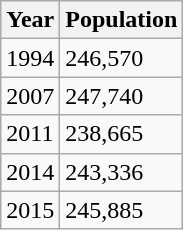<table class="wikitable sortable">
<tr>
<th>Year</th>
<th>Population</th>
</tr>
<tr>
<td>1994</td>
<td>246,570</td>
</tr>
<tr>
<td>2007</td>
<td>247,740</td>
</tr>
<tr>
<td>2011</td>
<td>238,665</td>
</tr>
<tr>
<td>2014</td>
<td>243,336</td>
</tr>
<tr>
<td>2015</td>
<td>245,885</td>
</tr>
</table>
